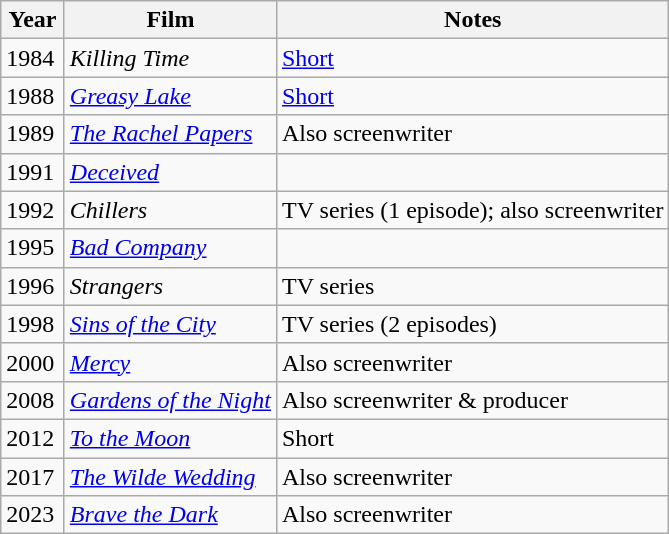<table class="wikitable sortable">
<tr>
<th width=35px>Year</th>
<th>Film</th>
<th>Notes</th>
</tr>
<tr>
<td>1984</td>
<td><em>Killing Time</em></td>
<td><a href='#'>Short</a></td>
</tr>
<tr>
<td>1988</td>
<td><em><a href='#'>Greasy Lake</a></em></td>
<td><a href='#'>Short</a></td>
</tr>
<tr>
<td>1989</td>
<td><em><a href='#'>The Rachel Papers</a></em></td>
<td>Also screenwriter</td>
</tr>
<tr>
<td>1991</td>
<td><em><a href='#'>Deceived</a></em></td>
<td></td>
</tr>
<tr>
<td>1992</td>
<td><em>Chillers</em></td>
<td>TV series (1 episode); also screenwriter</td>
</tr>
<tr>
<td>1995</td>
<td><em><a href='#'>Bad Company</a></em></td>
<td></td>
</tr>
<tr>
<td>1996</td>
<td><em>Strangers</em></td>
<td>TV series</td>
</tr>
<tr>
<td>1998</td>
<td><em><a href='#'>Sins of the City</a></em></td>
<td>TV series (2 episodes)</td>
</tr>
<tr>
<td>2000</td>
<td><em><a href='#'>Mercy</a></em></td>
<td>Also screenwriter</td>
</tr>
<tr>
<td>2008</td>
<td><em><a href='#'>Gardens of the Night</a></em></td>
<td>Also screenwriter & producer</td>
</tr>
<tr>
<td>2012</td>
<td><em><a href='#'>To the Moon</a></em></td>
<td>Short</td>
</tr>
<tr>
<td>2017</td>
<td><em><a href='#'>The Wilde Wedding</a></em></td>
<td>Also screenwriter</td>
</tr>
<tr>
<td>2023</td>
<td><em><a href='#'>Brave the Dark</a></em></td>
<td>Also screenwriter</td>
</tr>
</table>
